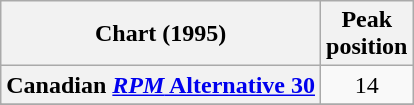<table class="wikitable sortable plainrowheaders">
<tr>
<th scope="col">Chart (1995)</th>
<th scope="col">Peak<br>position</th>
</tr>
<tr>
<th scope="row">Canadian <a href='#'><em>RPM</em> Alternative 30</a></th>
<td align="center">14</td>
</tr>
<tr>
</tr>
<tr>
</tr>
<tr>
</tr>
</table>
